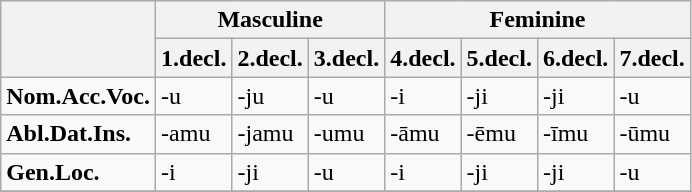<table class="wikitable">
<tr>
<th rowspan="2"></th>
<th colspan="3">Masculine</th>
<th colspan="4">Feminine</th>
</tr>
<tr>
<th>1.decl.</th>
<th>2.decl.</th>
<th>3.decl.</th>
<th>4.decl.</th>
<th>5.decl.</th>
<th>6.decl.</th>
<th>7.decl.</th>
</tr>
<tr>
<td><strong>Nom.Acc.Voc.</strong></td>
<td>-u</td>
<td>-ju</td>
<td>-u</td>
<td>-i</td>
<td>-ji</td>
<td>-ji</td>
<td>-u</td>
</tr>
<tr>
<td><strong>Abl.Dat.Ins.</strong></td>
<td>-amu</td>
<td>-jamu</td>
<td>-umu</td>
<td>-āmu</td>
<td>-ēmu</td>
<td>-īmu</td>
<td>-ūmu</td>
</tr>
<tr>
<td><strong>Gen.Loc.</strong></td>
<td>-i</td>
<td>-ji</td>
<td>-u</td>
<td>-i</td>
<td>-ji</td>
<td>-ji</td>
<td>-u</td>
</tr>
<tr>
</tr>
</table>
